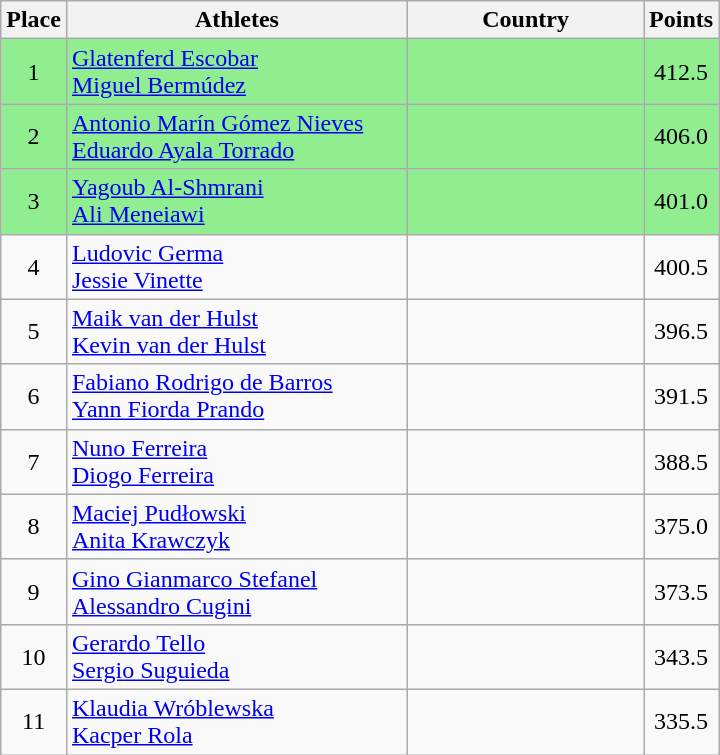<table class="wikitable">
<tr>
<th>Place</th>
<th width=220px>Athletes</th>
<th width=150px>Country</th>
<th>Points</th>
</tr>
<tr bgcolor=lightgreen>
<td align=center>1</td>
<td><a href='#'>Glatenferd Escobar</a><br><a href='#'>Miguel Bermúdez</a></td>
<td></td>
<td align=center>412.5</td>
</tr>
<tr bgcolor=lightgreen>
<td align=center>2</td>
<td><a href='#'>Antonio Marín Gómez Nieves</a><br><a href='#'>Eduardo Ayala Torrado</a></td>
<td></td>
<td align=center>406.0</td>
</tr>
<tr bgcolor=lightgreen>
<td align=center>3</td>
<td><a href='#'>Yagoub Al-Shmrani</a><br><a href='#'>Ali Meneiawi</a></td>
<td></td>
<td align=center>401.0</td>
</tr>
<tr>
<td align=center>4</td>
<td><a href='#'>Ludovic Germa</a><br><a href='#'>Jessie Vinette</a></td>
<td></td>
<td align=center>400.5</td>
</tr>
<tr>
<td align=center>5</td>
<td><a href='#'>Maik van der Hulst</a><br><a href='#'>Kevin van der Hulst</a></td>
<td></td>
<td align=center>396.5</td>
</tr>
<tr>
<td align=center>6</td>
<td><a href='#'>Fabiano Rodrigo de Barros</a><br><a href='#'>Yann Fiorda Prando</a></td>
<td></td>
<td align=center>391.5</td>
</tr>
<tr>
<td align=center>7</td>
<td><a href='#'>Nuno Ferreira</a><br><a href='#'>Diogo Ferreira</a></td>
<td></td>
<td align=center>388.5</td>
</tr>
<tr>
<td align=center>8</td>
<td><a href='#'>Maciej Pudłowski</a><br><a href='#'>Anita Krawczyk</a></td>
<td></td>
<td align=center>375.0</td>
</tr>
<tr>
<td align=center>9</td>
<td><a href='#'>Gino Gianmarco Stefanel</a><br><a href='#'>Alessandro Cugini</a></td>
<td></td>
<td align=center>373.5</td>
</tr>
<tr>
<td align=center>10</td>
<td><a href='#'>Gerardo Tello</a><br><a href='#'>Sergio Suguieda</a></td>
<td></td>
<td align=center>343.5</td>
</tr>
<tr>
<td align=center>11</td>
<td><a href='#'>Klaudia Wróblewska</a><br><a href='#'>Kacper Rola</a></td>
<td></td>
<td align=center>335.5</td>
</tr>
</table>
